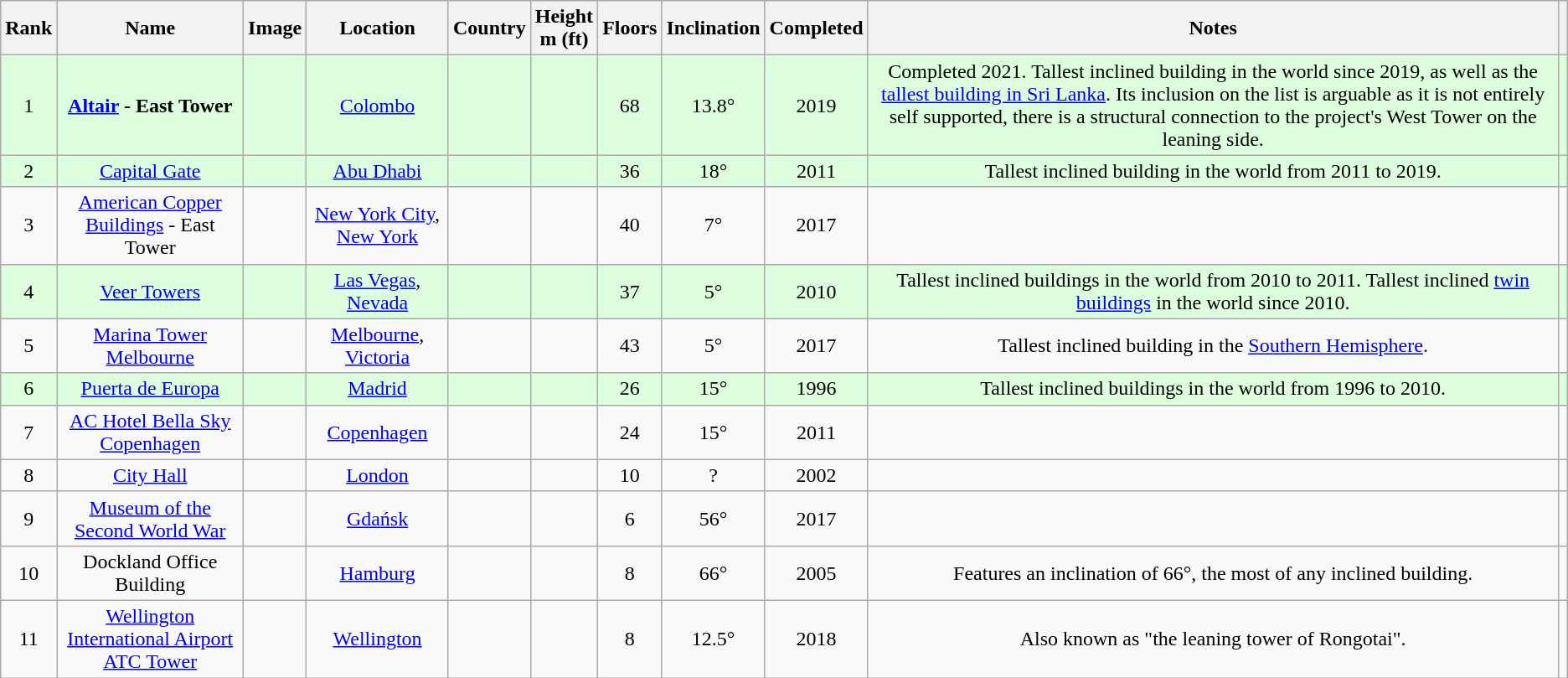<table class="wikitable sortable" style="text-align:center">
<tr>
<th data-sort-type="number" style="width: 20pt;">Rank</th>
<th>Name</th>
<th class="unsortable">Image</th>
<th>Location</th>
<th>Country</th>
<th>Height<br>m (ft)</th>
<th>Floors</th>
<th>Inclination</th>
<th>Completed</th>
<th class="unsortable">Notes</th>
<th class="unsortable"></th>
</tr>
<tr style="background:#dfd;">
<td>1</td>
<td><strong><a href='#'>Altair</a> - East Tower</strong></td>
<td></td>
<td><a href='#'>Colombo</a></td>
<td></td>
<td></td>
<td>68</td>
<td>13.8°</td>
<td>2019</td>
<td>Completed 2021. Tallest inclined building in the world since 2019, as well as the <a href='#'>tallest building in Sri Lanka</a>. Its inclusion on the list is arguable as it is not entirely self supported, there is a structural connection to the project's West Tower on the leaning side.</td>
<td></td>
</tr>
<tr style="background:#dfd;">
<td>2</td>
<td><a href='#'>Capital Gate</a></td>
<td></td>
<td><a href='#'>Abu Dhabi</a></td>
<td></td>
<td></td>
<td>36</td>
<td>18°</td>
<td>2011</td>
<td>Tallest inclined building in the world from 2011 to 2019.</td>
<td></td>
</tr>
<tr>
<td>3</td>
<td><a href='#'>American Copper Buildings</a> - East Tower</td>
<td></td>
<td><a href='#'>New York City</a>, <a href='#'>New York</a></td>
<td></td>
<td></td>
<td>40</td>
<td>7°</td>
<td>2017</td>
<td></td>
<td></td>
</tr>
<tr style="background:#dfd;">
<td>4</td>
<td><a href='#'>Veer Towers</a></td>
<td></td>
<td><a href='#'>Las Vegas</a>, <a href='#'>Nevada</a></td>
<td></td>
<td></td>
<td>37</td>
<td>5°</td>
<td>2010</td>
<td>Tallest inclined buildings in the world from 2010 to 2011. Tallest inclined <a href='#'>twin buildings</a> in the world since 2010.</td>
<td></td>
</tr>
<tr>
<td>5</td>
<td><a href='#'>Marina Tower Melbourne</a></td>
<td></td>
<td><a href='#'>Melbourne</a>, <a href='#'>Victoria</a></td>
<td></td>
<td></td>
<td>43</td>
<td>5°</td>
<td>2017</td>
<td>Tallest inclined building in the <a href='#'>Southern Hemisphere</a>.</td>
<td></td>
</tr>
<tr style="background:#dfd;">
<td>6</td>
<td><a href='#'>Puerta de Europa</a></td>
<td></td>
<td><a href='#'>Madrid</a></td>
<td></td>
<td></td>
<td>26</td>
<td>15°</td>
<td>1996</td>
<td>Tallest inclined buildings in the world from 1996 to 2010.</td>
<td></td>
</tr>
<tr>
<td>7</td>
<td><a href='#'>AC Hotel Bella Sky Copenhagen</a></td>
<td></td>
<td><a href='#'>Copenhagen</a></td>
<td></td>
<td></td>
<td>24</td>
<td>15°</td>
<td>2011</td>
<td></td>
<td></td>
</tr>
<tr>
<td>8</td>
<td><a href='#'>City Hall</a></td>
<td></td>
<td><a href='#'>London</a></td>
<td></td>
<td></td>
<td>10</td>
<td>?</td>
<td>2002</td>
<td></td>
<td></td>
</tr>
<tr>
<td>9</td>
<td><a href='#'>Museum of the Second World War</a></td>
<td></td>
<td><a href='#'>Gdańsk</a></td>
<td></td>
<td></td>
<td>6</td>
<td>56°</td>
<td>2017</td>
<td></td>
<td></td>
</tr>
<tr>
<td>10</td>
<td>Dockland Office Building</td>
<td></td>
<td><a href='#'>Hamburg</a></td>
<td></td>
<td></td>
<td>8</td>
<td>66°</td>
<td>2005</td>
<td>Features an inclination of 66°, the most of any inclined building.</td>
<td></td>
</tr>
<tr>
<td>11</td>
<td><a href='#'>Wellington International Airport ATC Tower</a></td>
<td></td>
<td><a href='#'>Wellington</a></td>
<td></td>
<td></td>
<td>8</td>
<td>12.5°</td>
<td>2018</td>
<td>Also known as "the leaning tower of Rongotai".</td>
<td></td>
</tr>
</table>
